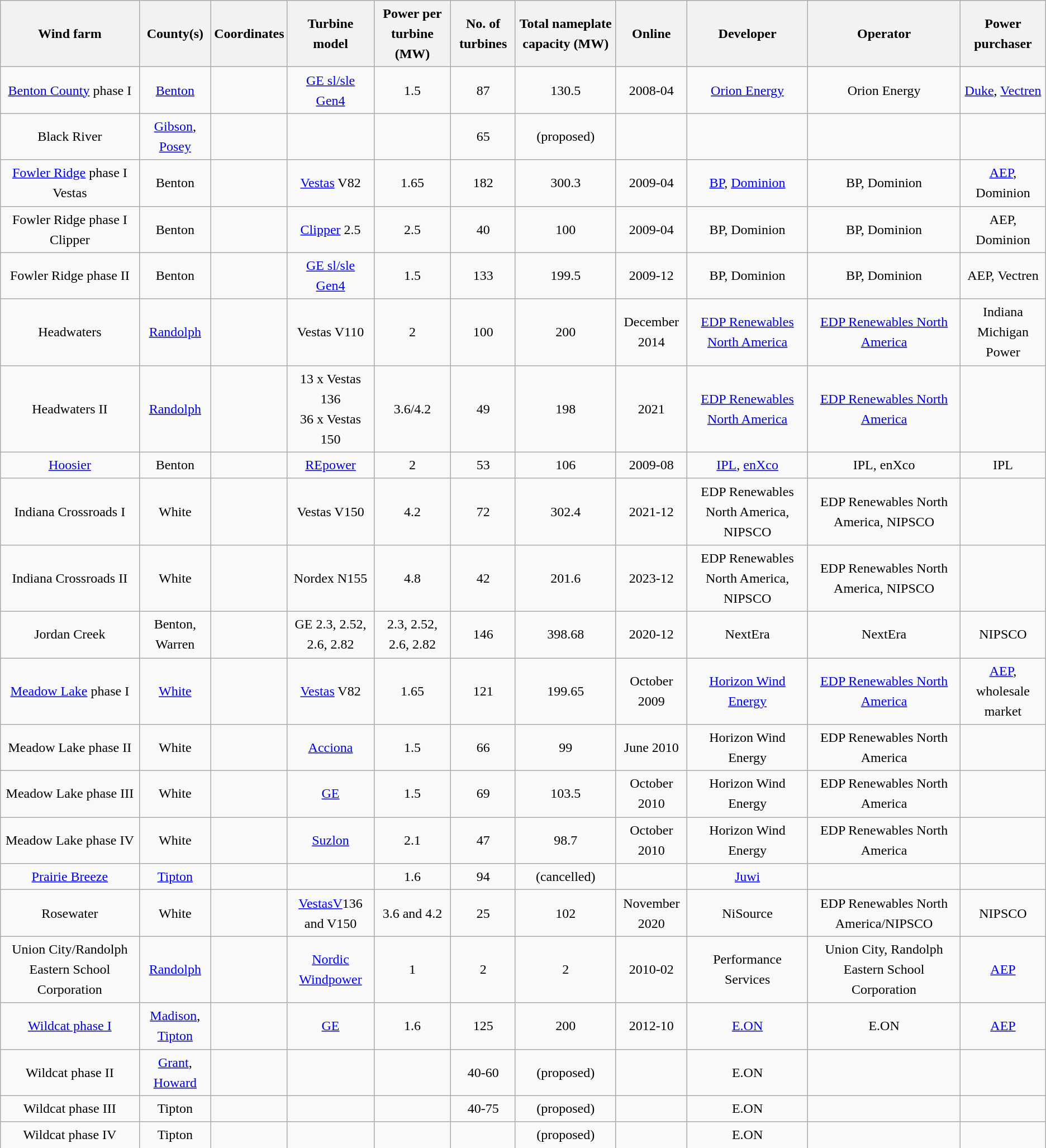<table class="wikitable sortable" style="font-size:100%;border:0px;text-align:center;line-height:150%;table-layout: fixed">
<tr>
<th>Wind farm</th>
<th>County(s)</th>
<th>Coordinates</th>
<th>Turbine model</th>
<th>Power per turbine (MW)</th>
<th>No. of turbines</th>
<th>Total nameplate capacity (MW)</th>
<th>Online</th>
<th>Developer</th>
<th>Operator</th>
<th>Power purchaser</th>
</tr>
<tr>
<td><a href='#'>Benton County</a> phase I</td>
<td><a href='#'>Benton</a></td>
<td></td>
<td><a href='#'>GE sl/sle Gen4</a></td>
<td>1.5</td>
<td>87</td>
<td>130.5</td>
<td>2008-04</td>
<td><a href='#'>Orion Energy</a></td>
<td>Orion Energy</td>
<td><a href='#'>Duke</a>, <a href='#'>Vectren</a></td>
</tr>
<tr>
<td>Black River</td>
<td><a href='#'>Gibson</a>, <a href='#'>Posey</a></td>
<td></td>
<td></td>
<td></td>
<td>65</td>
<td>(proposed)</td>
<td></td>
<td></td>
<td></td>
<td></td>
</tr>
<tr>
<td><a href='#'>Fowler Ridge</a> phase I Vestas</td>
<td>Benton</td>
<td></td>
<td><a href='#'>Vestas</a> V82</td>
<td>1.65</td>
<td>182</td>
<td>300.3</td>
<td>2009-04</td>
<td><a href='#'>BP</a>, <a href='#'>Dominion</a></td>
<td>BP, Dominion</td>
<td><a href='#'>AEP</a>, Dominion</td>
</tr>
<tr>
<td>Fowler Ridge phase I Clipper</td>
<td>Benton</td>
<td></td>
<td><a href='#'>Clipper</a> 2.5</td>
<td>2.5</td>
<td>40</td>
<td>100</td>
<td>2009-04</td>
<td>BP, Dominion</td>
<td>BP, Dominion</td>
<td>AEP, Dominion</td>
</tr>
<tr>
<td>Fowler Ridge phase II</td>
<td>Benton</td>
<td></td>
<td><a href='#'>GE sl/sle Gen4</a></td>
<td>1.5</td>
<td>133</td>
<td>199.5</td>
<td>2009-12</td>
<td>BP, Dominion</td>
<td>BP, Dominion</td>
<td>AEP, Vectren</td>
</tr>
<tr>
<td>Headwaters</td>
<td><a href='#'>Randolph</a></td>
<td></td>
<td>Vestas V110</td>
<td>2</td>
<td>100</td>
<td>200</td>
<td>December 2014</td>
<td><a href='#'>EDP Renewables North America</a></td>
<td><a href='#'>EDP Renewables North America</a></td>
<td>Indiana Michigan Power</td>
</tr>
<tr>
<td>Headwaters II</td>
<td><a href='#'>Randolph</a></td>
<td></td>
<td>13 x Vestas 136<br>36 x Vestas 150</td>
<td>3.6/4.2</td>
<td>49</td>
<td>198</td>
<td>2021</td>
<td><a href='#'>EDP Renewables North America</a></td>
<td><a href='#'>EDP Renewables North America</a></td>
<td></td>
</tr>
<tr>
<td><a href='#'>Hoosier</a></td>
<td>Benton</td>
<td></td>
<td><a href='#'>REpower</a></td>
<td>2</td>
<td>53</td>
<td>106</td>
<td>2009-08</td>
<td><a href='#'>IPL</a>, <a href='#'>enXco</a></td>
<td>IPL, enXco</td>
<td>IPL</td>
</tr>
<tr>
<td>Indiana Crossroads I</td>
<td>White</td>
<td></td>
<td>Vestas V150</td>
<td>4.2</td>
<td>72</td>
<td>302.4</td>
<td>2021-12</td>
<td>EDP Renewables North America, NIPSCO</td>
<td>EDP Renewables North America, NIPSCO</td>
<td></td>
</tr>
<tr>
<td>Indiana Crossroads II</td>
<td>White</td>
<td></td>
<td>Nordex N155</td>
<td>4.8</td>
<td>42</td>
<td>201.6</td>
<td>2023-12</td>
<td>EDP Renewables North America, NIPSCO</td>
<td>EDP Renewables North America, NIPSCO</td>
<td></td>
</tr>
<tr>
<td>Jordan Creek</td>
<td>Benton, Warren</td>
<td></td>
<td>GE 2.3, 2.52, 2.6, 2.82</td>
<td>2.3, 2.52, 2.6, 2.82</td>
<td>146</td>
<td>398.68</td>
<td>2020-12</td>
<td>NextEra</td>
<td>NextEra</td>
<td>NIPSCO</td>
</tr>
<tr>
<td><a href='#'>Meadow Lake</a> phase I</td>
<td><a href='#'>White</a></td>
<td></td>
<td><a href='#'>Vestas</a> V82</td>
<td>1.65</td>
<td>121</td>
<td>199.65</td>
<td>October 2009</td>
<td><a href='#'>Horizon Wind Energy</a></td>
<td><a href='#'>EDP Renewables North America</a></td>
<td><a href='#'>AEP</a>, wholesale market</td>
</tr>
<tr>
<td>Meadow Lake phase II</td>
<td>White</td>
<td></td>
<td><a href='#'>Acciona</a></td>
<td>1.5</td>
<td>66</td>
<td>99</td>
<td>June 2010</td>
<td>Horizon Wind Energy</td>
<td>EDP Renewables North America</td>
<td></td>
</tr>
<tr>
<td>Meadow Lake phase III</td>
<td>White</td>
<td></td>
<td><a href='#'>GE</a></td>
<td>1.5</td>
<td>69</td>
<td>103.5</td>
<td>October 2010</td>
<td>Horizon Wind Energy</td>
<td>EDP Renewables North America</td>
<td></td>
</tr>
<tr>
<td>Meadow Lake phase IV</td>
<td>White</td>
<td></td>
<td><a href='#'>Suzlon</a></td>
<td>2.1</td>
<td>47</td>
<td>98.7</td>
<td>October 2010</td>
<td>Horizon Wind Energy</td>
<td>EDP Renewables North America</td>
<td></td>
</tr>
<tr>
<td><a href='#'>Prairie Breeze</a></td>
<td><a href='#'>Tipton</a></td>
<td></td>
<td></td>
<td>1.6</td>
<td>94</td>
<td>(cancelled)</td>
<td></td>
<td><a href='#'>Juwi</a></td>
<td></td>
<td></td>
</tr>
<tr>
<td>Rosewater</td>
<td>White</td>
<td></td>
<td><a href='#'>VestasV</a>136 and V150</td>
<td>3.6 and 4.2</td>
<td>25</td>
<td>102</td>
<td>November 2020</td>
<td>NiSource</td>
<td>EDP Renewables North America/NIPSCO</td>
<td>NIPSCO</td>
</tr>
<tr>
<td>Union City/Randolph Eastern School Corporation</td>
<td><a href='#'>Randolph</a></td>
<td></td>
<td><a href='#'>Nordic Windpower</a></td>
<td>1</td>
<td>2</td>
<td>2</td>
<td>2010-02</td>
<td>Performance Services</td>
<td>Union City, Randolph Eastern School Corporation</td>
<td><a href='#'>AEP</a></td>
</tr>
<tr>
<td><a href='#'>Wildcat phase I</a></td>
<td><a href='#'>Madison</a>, <a href='#'>Tipton</a></td>
<td></td>
<td><a href='#'>GE</a></td>
<td>1.6</td>
<td>125</td>
<td>200</td>
<td>2012-10</td>
<td><a href='#'>E.ON</a></td>
<td>E.ON</td>
<td><a href='#'>AEP</a></td>
</tr>
<tr>
<td>Wildcat phase II</td>
<td><a href='#'>Grant</a>, <a href='#'>Howard</a></td>
<td></td>
<td></td>
<td></td>
<td>40-60</td>
<td>(proposed)</td>
<td></td>
<td>E.ON</td>
<td></td>
<td></td>
</tr>
<tr>
<td>Wildcat phase III</td>
<td>Tipton</td>
<td></td>
<td></td>
<td></td>
<td>40-75</td>
<td>(proposed)</td>
<td></td>
<td>E.ON</td>
<td></td>
<td></td>
</tr>
<tr>
<td>Wildcat phase IV</td>
<td>Tipton</td>
<td></td>
<td></td>
<td></td>
<td></td>
<td>(proposed)</td>
<td></td>
<td>E.ON</td>
<td></td>
<td></td>
</tr>
<tr class="sortbottom">
</tr>
</table>
